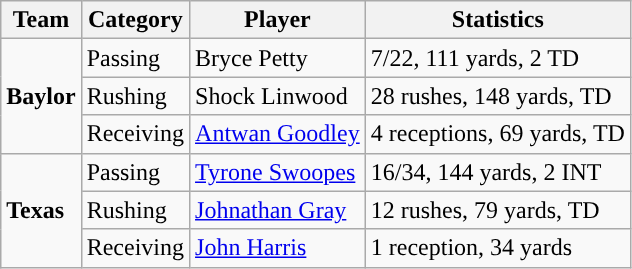<table class="wikitable" style="float: left;">
<tr>
<th>Team</th>
<th>Category</th>
<th>Player</th>
<th>Statistics</th>
</tr>
<tr>
<td rowspan=3><strong>Baylor</strong></td>
<td>Passing</td>
<td>Bryce Petty</td>
<td>7/22, 111 yards, 2 TD</td>
</tr>
<tr>
<td>Rushing</td>
<td>Shock Linwood</td>
<td>28 rushes, 148 yards, TD</td>
</tr>
<tr>
<td>Receiving</td>
<td><a href='#'>Antwan Goodley</a></td>
<td>4 receptions, 69 yards, TD</td>
</tr>
<tr>
<td rowspan=3><strong>Texas</strong></td>
<td>Passing</td>
<td><a href='#'>Tyrone Swoopes</a></td>
<td>16/34, 144 yards, 2 INT</td>
</tr>
<tr>
<td>Rushing</td>
<td><a href='#'>Johnathan Gray</a></td>
<td>12 rushes, 79 yards, TD</td>
</tr>
<tr>
<td>Receiving</td>
<td><a href='#'>John Harris</a></td>
<td>1 reception, 34 yards</td>
</tr>
</table>
